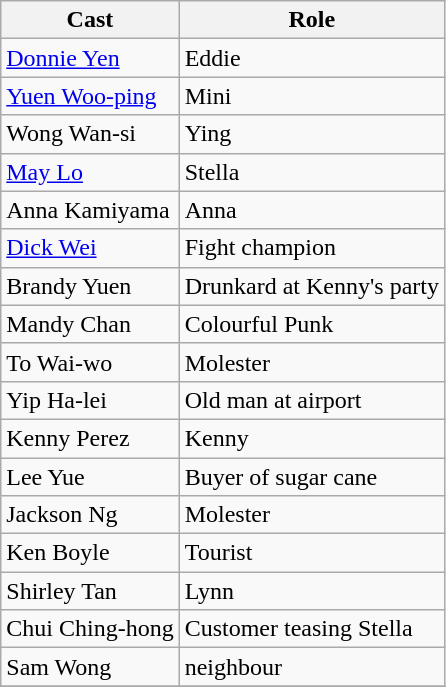<table class="wikitable">
<tr>
<th>Cast</th>
<th>Role</th>
</tr>
<tr>
<td><a href='#'>Donnie Yen</a></td>
<td>Eddie</td>
</tr>
<tr>
<td><a href='#'>Yuen Woo-ping</a></td>
<td>Mini</td>
</tr>
<tr>
<td>Wong Wan-si</td>
<td>Ying</td>
</tr>
<tr>
<td><a href='#'>May Lo</a></td>
<td>Stella</td>
</tr>
<tr>
<td>Anna Kamiyama</td>
<td>Anna</td>
</tr>
<tr>
<td><a href='#'>Dick Wei</a></td>
<td>Fight champion</td>
</tr>
<tr>
<td>Brandy Yuen</td>
<td>Drunkard at Kenny's party</td>
</tr>
<tr>
<td>Mandy Chan</td>
<td>Colourful Punk</td>
</tr>
<tr>
<td>To Wai-wo</td>
<td>Molester</td>
</tr>
<tr>
<td>Yip Ha-lei</td>
<td>Old man at airport</td>
</tr>
<tr>
<td>Kenny Perez</td>
<td>Kenny</td>
</tr>
<tr>
<td>Lee Yue</td>
<td>Buyer of sugar cane</td>
</tr>
<tr>
<td>Jackson Ng</td>
<td>Molester</td>
</tr>
<tr>
<td>Ken Boyle</td>
<td>Tourist</td>
</tr>
<tr>
<td>Shirley Tan</td>
<td>Lynn</td>
</tr>
<tr>
<td>Chui Ching-hong</td>
<td>Customer teasing Stella</td>
</tr>
<tr>
<td>Sam Wong</td>
<td>neighbour</td>
</tr>
<tr>
</tr>
</table>
